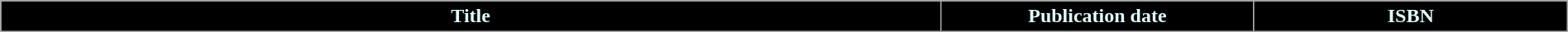<table class="wikitable" style="width:100%;">
<tr>
<th width="60%" style="background:#000000;color:#E0FFFF;">Title</th>
<th width ="20%" style="background:#000000;color:#E0FFFF;">Publication date</th>
<th width="20%" style="background:#000000;color:#E0FFFF;">ISBN<br>

</th>
</tr>
</table>
